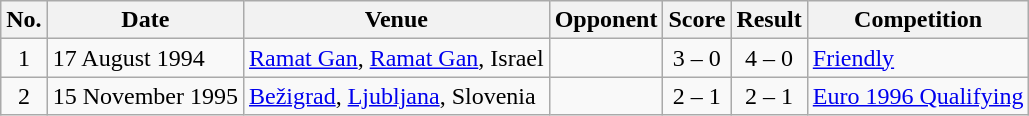<table class="wikitable sortable">
<tr>
<th scope="col">No.</th>
<th scope="col">Date</th>
<th scope="col">Venue</th>
<th scope="col">Opponent</th>
<th scope="col">Score</th>
<th scope="col">Result</th>
<th scope="col">Competition</th>
</tr>
<tr>
<td align="center">1</td>
<td>17 August 1994</td>
<td><a href='#'>Ramat Gan</a>, <a href='#'>Ramat Gan</a>, Israel</td>
<td></td>
<td align="center">3 – 0</td>
<td align="center">4 – 0</td>
<td><a href='#'>Friendly</a></td>
</tr>
<tr>
<td align="center">2</td>
<td>15 November 1995</td>
<td><a href='#'>Bežigrad</a>, <a href='#'>Ljubljana</a>, Slovenia</td>
<td></td>
<td align="center">2 – 1</td>
<td align="center">2 – 1</td>
<td><a href='#'>Euro 1996 Qualifying</a></td>
</tr>
</table>
